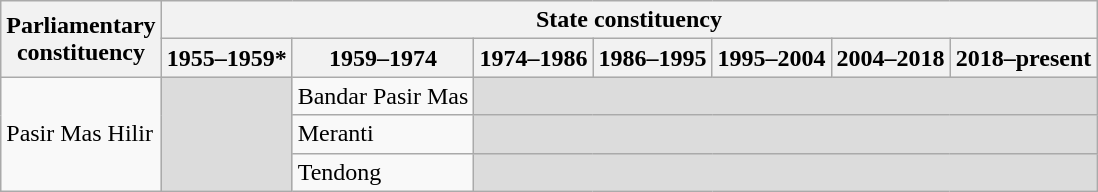<table class="wikitable">
<tr>
<th rowspan="2">Parliamentary<br>constituency</th>
<th colspan="7">State constituency</th>
</tr>
<tr>
<th>1955–1959*</th>
<th>1959–1974</th>
<th>1974–1986</th>
<th>1986–1995</th>
<th>1995–2004</th>
<th>2004–2018</th>
<th>2018–present</th>
</tr>
<tr>
<td rowspan="3">Pasir Mas Hilir</td>
<td rowspan="3" bgcolor="dcdcdc"></td>
<td>Bandar Pasir Mas</td>
<td colspan="5" bgcolor="dcdcdc"></td>
</tr>
<tr>
<td>Meranti</td>
<td colspan="5" bgcolor="dcdcdc"></td>
</tr>
<tr>
<td>Tendong</td>
<td colspan="5" bgcolor="dcdcdc"></td>
</tr>
</table>
